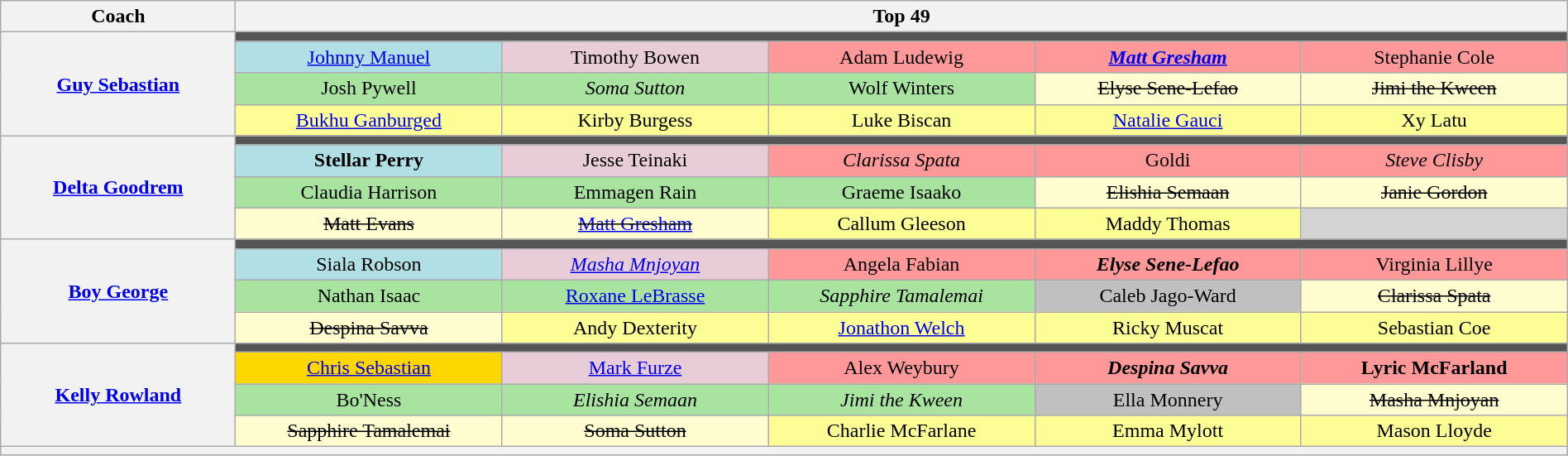<table class="wikitable" style="text-align:center; width:100%;">
<tr>
<th style="width:15%;">Coach</th>
<th style="width:85%;" colspan="5">Top 49</th>
</tr>
<tr>
<th rowspan="4"><a href='#'>Guy Sebastian</a></th>
<td colspan="5" style="background:#555;"></td>
</tr>
<tr>
<td style="width:17%;" bgcolor="#B0E0E6"><a href='#'>Johnny Manuel</a></td>
<td style="width:17%;" bgcolor="#E8CCD7">Timothy Bowen</td>
<td style="width:17%; "bgcolor="#FF9999">Adam Ludewig</td>
<td style="width:17%; "bgcolor="#FF9999"><strong><em><a href='#'>Matt Gresham</a></em></strong></td>
<td style="width:17%; "bgcolor="#FF9999">Stephanie Cole</td>
</tr>
<tr>
<td bgcolor="#A8E4A0">Josh Pywell</td>
<td bgcolor="#A8E4A0"><em>Soma Sutton</em></td>
<td bgcolor="#A8E4A0">Wolf Winters</td>
<td bgcolor="#FFFDD0"><s>Elyse Sene-Lefao</s></td>
<td bgcolor="#FFFDD0"><s>Jimi the Kween</s></td>
</tr>
<tr>
<td bgcolor="#FDFD96"><a href='#'>Bukhu Ganburged</a></td>
<td bgcolor="#FDFD96">Kirby Burgess</td>
<td bgcolor="#FDFD96">Luke Biscan</td>
<td bgcolor="#FDFD96"><a href='#'>Natalie Gauci</a></td>
<td bgcolor="#FDFD96">Xy Latu</td>
</tr>
<tr>
<th rowspan="4"><a href='#'>Delta Goodrem</a></th>
<td colspan="5" style="background:#555;"></td>
</tr>
<tr>
<td bgcolor="#B0E0E6"><strong>Stellar Perry</strong></td>
<td bgcolor="#E8CCD7">Jesse Teinaki</td>
<td bgcolor="#FF9999"><em>Clarissa Spata</em></td>
<td bgcolor="#FF9999">Goldi</td>
<td bgcolor="#FF9999"><em>Steve Clisby</em></td>
</tr>
<tr>
<td bgcolor="#A8E4A0">Claudia Harrison</td>
<td bgcolor="#A8E4A0">Emmagen Rain</td>
<td bgcolor="#A8E4A0">Graeme Isaako</td>
<td bgcolor="#FFFDD0"><s>Elishia Semaan</s></td>
<td bgcolor="#FFFDD0"><s>Janie Gordon</s></td>
</tr>
<tr>
<td bgcolor="#FFFDD0"><s>Matt Evans</s></td>
<td bgcolor="#FFFDD0"><s><a href='#'>Matt Gresham</a></s></td>
<td bgcolor="#FDFD96">Callum Gleeson</td>
<td bgcolor="#FDFD96">Maddy Thomas</td>
<td bgcolor="lightgray"></td>
</tr>
<tr>
<th rowspan="4"><a href='#'>Boy George</a></th>
<td colspan="5" style="background:#555;"></td>
</tr>
<tr>
<td bgcolor="#B0E0E6">Siala Robson</td>
<td bgcolor="#E8CCD7"><em><a href='#'>Masha Mnjoyan</a></em></td>
<td bgcolor="#FF9999">Angela Fabian</td>
<td bgcolor="#FF9999"><strong><em>Elyse Sene-Lefao</em></strong></td>
<td bgcolor="#FF9999">Virginia Lillye</td>
</tr>
<tr>
<td bgcolor="#A8E4A0">Nathan Isaac</td>
<td bgcolor="#A8E4A0"><a href='#'>Roxane LeBrasse</a></td>
<td bgcolor="#A8E4A0"><em>Sapphire Tamalemai</em></td>
<td style="background:silver;">Caleb Jago-Ward</td>
<td bgcolor="#FFFDD0"><s>Clarissa Spata</s></td>
</tr>
<tr>
<td bgcolor="#FFFDD0"><s>Despina Savva</s></td>
<td bgcolor="#FDFD96">Andy Dexterity</td>
<td bgcolor="#FDFD96"><a href='#'>Jonathon Welch</a></td>
<td bgcolor="#FDFD96">Ricky Muscat</td>
<td bgcolor="#FDFD96">Sebastian Coe</td>
</tr>
<tr>
<th rowspan="4"><a href='#'>Kelly Rowland</a></th>
<td colspan="5" style="background:#555;"></td>
</tr>
<tr>
<td bgcolor="gold"><a href='#'>Chris Sebastian</a></td>
<td bgcolor="#E8CCD7"><a href='#'>Mark Furze</a></td>
<td bgcolor="#FF9999">Alex Weybury</td>
<td bgcolor="#FF9999"><strong><em>Despina Savva</em></strong></td>
<td bgcolor="#FF9999"><strong>Lyric McFarland</strong></td>
</tr>
<tr>
<td bgcolor="#A8E4A0">Bo'Ness</td>
<td bgcolor="#A8E4A0"><em>Elishia Semaan</em></td>
<td bgcolor="#A8E4A0"><em>Jimi the Kween</em></td>
<td style="background:silver;">Ella Monnery</td>
<td bgcolor="#FFFDD0"><s>Masha Mnjoyan</s></td>
</tr>
<tr>
<td bgcolor="#FFFDD0"><s>Sapphire Tamalemai</s></td>
<td bgcolor="#FFFDD0"><s>Soma Sutton</s></td>
<td bgcolor="#FDFD96">Charlie McFarlane</td>
<td bgcolor="#FDFD96">Emma Mylott</td>
<td bgcolor="#FDFD96">Mason Lloyde</td>
</tr>
<tr>
<th style="font-size:90%; line-height:12px;" colspan="8"></th>
</tr>
</table>
